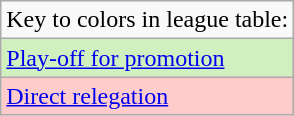<table class="wikitable">
<tr>
<td>Key to colors in league table:</td>
</tr>
<tr style="background:#D0F0C0;">
<td><a href='#'>Play-off for promotion</a></td>
</tr>
<tr style="background:#FFCCCC">
<td><a href='#'>Direct relegation</a></td>
</tr>
</table>
